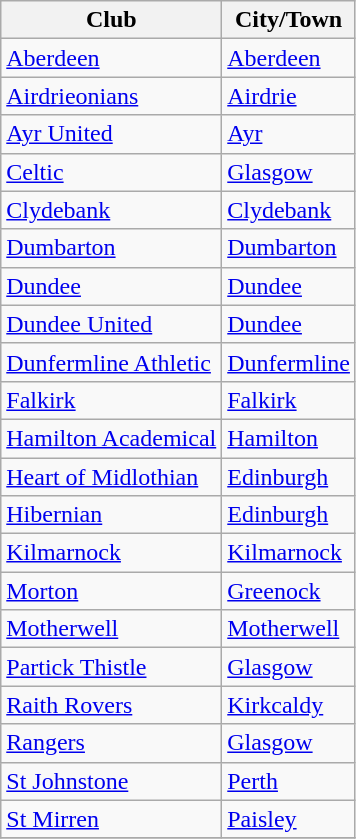<table class="wikitable" style="text-align: left">
<tr>
<th>Club</th>
<th>City/Town</th>
</tr>
<tr>
<td><a href='#'>Aberdeen</a></td>
<td><a href='#'>Aberdeen</a></td>
</tr>
<tr>
<td><a href='#'>Airdrieonians</a></td>
<td><a href='#'>Airdrie</a></td>
</tr>
<tr>
<td><a href='#'>Ayr United</a></td>
<td><a href='#'>Ayr</a></td>
</tr>
<tr>
<td><a href='#'>Celtic</a></td>
<td><a href='#'>Glasgow</a></td>
</tr>
<tr>
<td><a href='#'>Clydebank</a></td>
<td><a href='#'>Clydebank</a></td>
</tr>
<tr>
<td><a href='#'>Dumbarton</a></td>
<td><a href='#'>Dumbarton</a></td>
</tr>
<tr>
<td><a href='#'>Dundee</a></td>
<td><a href='#'>Dundee</a></td>
</tr>
<tr>
<td><a href='#'>Dundee United</a></td>
<td><a href='#'>Dundee</a></td>
</tr>
<tr>
<td><a href='#'>Dunfermline Athletic</a></td>
<td><a href='#'>Dunfermline</a></td>
</tr>
<tr>
<td><a href='#'>Falkirk</a></td>
<td><a href='#'>Falkirk</a></td>
</tr>
<tr>
<td><a href='#'>Hamilton Academical</a></td>
<td><a href='#'>Hamilton</a></td>
</tr>
<tr>
<td><a href='#'>Heart of Midlothian</a></td>
<td><a href='#'>Edinburgh</a></td>
</tr>
<tr>
<td><a href='#'>Hibernian</a></td>
<td><a href='#'>Edinburgh</a></td>
</tr>
<tr>
<td><a href='#'>Kilmarnock</a></td>
<td><a href='#'>Kilmarnock</a></td>
</tr>
<tr>
<td><a href='#'>Morton</a></td>
<td><a href='#'>Greenock</a></td>
</tr>
<tr>
<td><a href='#'>Motherwell</a></td>
<td><a href='#'>Motherwell</a></td>
</tr>
<tr>
<td><a href='#'>Partick Thistle</a></td>
<td><a href='#'>Glasgow</a></td>
</tr>
<tr>
<td><a href='#'>Raith Rovers</a></td>
<td><a href='#'>Kirkcaldy</a></td>
</tr>
<tr>
<td><a href='#'>Rangers</a></td>
<td><a href='#'>Glasgow</a></td>
</tr>
<tr>
<td><a href='#'>St Johnstone</a></td>
<td><a href='#'>Perth</a></td>
</tr>
<tr>
<td><a href='#'>St Mirren</a></td>
<td><a href='#'>Paisley</a></td>
</tr>
<tr>
</tr>
</table>
